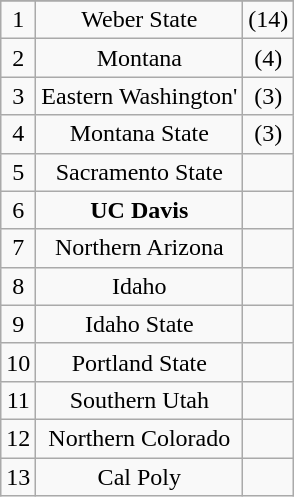<table class="wikitable" style="display: inline-table;">
<tr align="center">
</tr>
<tr align="center">
<td>1</td>
<td>Weber State</td>
<td>(14)</td>
</tr>
<tr align="center">
<td>2</td>
<td>Montana</td>
<td>(4)</td>
</tr>
<tr align="center">
<td>3</td>
<td>Eastern Washington'</td>
<td>(3)</td>
</tr>
<tr align="center">
<td>4</td>
<td>Montana State</td>
<td>(3)</td>
</tr>
<tr align="center">
<td>5</td>
<td>Sacramento State</td>
<td></td>
</tr>
<tr align="center">
<td>6</td>
<td><strong>UC Davis</strong></td>
<td></td>
</tr>
<tr align="center">
<td>7</td>
<td>Northern Arizona</td>
<td></td>
</tr>
<tr align="center">
<td>8</td>
<td>Idaho</td>
<td></td>
</tr>
<tr align="center">
<td>9</td>
<td>Idaho State</td>
<td></td>
</tr>
<tr align="center">
<td>10</td>
<td>Portland State</td>
<td></td>
</tr>
<tr align="center">
<td>11</td>
<td>Southern Utah</td>
<td></td>
</tr>
<tr align="center">
<td>12</td>
<td>Northern Colorado</td>
<td></td>
</tr>
<tr align="center">
<td>13</td>
<td>Cal Poly</td>
<td></td>
</tr>
</table>
